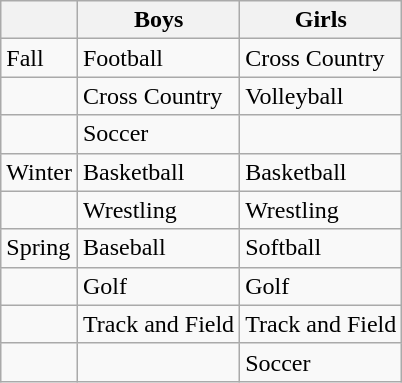<table class="wikitable">
<tr>
<th></th>
<th>Boys</th>
<th>Girls</th>
</tr>
<tr>
<td>Fall</td>
<td>Football</td>
<td>Cross Country</td>
</tr>
<tr>
<td></td>
<td>Cross Country</td>
<td>Volleyball</td>
</tr>
<tr>
<td></td>
<td>Soccer</td>
<td></td>
</tr>
<tr>
<td>Winter</td>
<td>Basketball</td>
<td>Basketball</td>
</tr>
<tr>
<td></td>
<td>Wrestling</td>
<td>Wrestling</td>
</tr>
<tr>
<td>Spring</td>
<td>Baseball</td>
<td>Softball</td>
</tr>
<tr>
<td></td>
<td>Golf</td>
<td>Golf</td>
</tr>
<tr>
<td></td>
<td>Track and Field</td>
<td>Track and Field</td>
</tr>
<tr>
<td></td>
<td></td>
<td>Soccer</td>
</tr>
</table>
